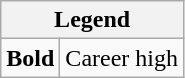<table class="wikitable mw-collapsible mw-collapsed">
<tr>
<th colspan="2">Legend</th>
</tr>
<tr>
<td><strong>Bold</strong></td>
<td>Career high</td>
</tr>
</table>
